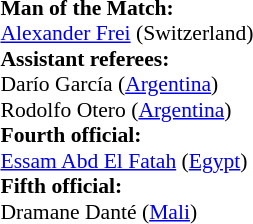<table width=50% style="font-size: 90%">
<tr>
<td><br><strong>Man of the Match:</strong>
<br><a href='#'>Alexander Frei</a> (Switzerland)<br><strong>Assistant referees:</strong>
<br>Darío García (<a href='#'>Argentina</a>)
<br>Rodolfo Otero (<a href='#'>Argentina</a>)
<br><strong>Fourth official:</strong>
<br><a href='#'>Essam Abd El Fatah</a> (<a href='#'>Egypt</a>)
<br><strong>Fifth official:</strong>
<br>Dramane Danté (<a href='#'>Mali</a>)</td>
</tr>
</table>
